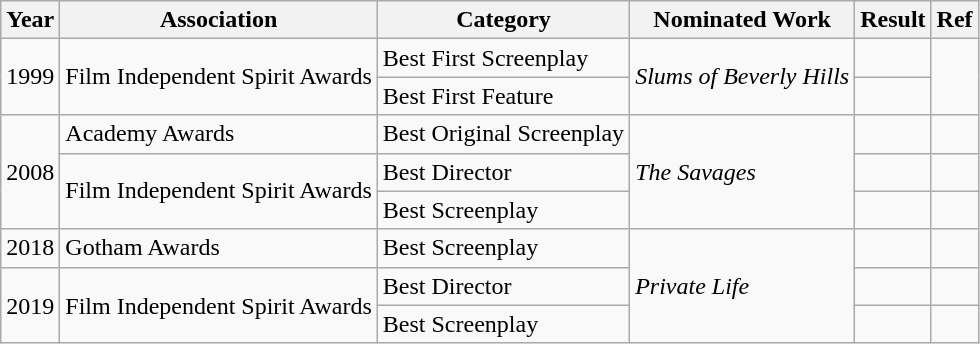<table class="wikitable">
<tr>
<th>Year</th>
<th>Association</th>
<th>Category</th>
<th>Nominated Work</th>
<th>Result</th>
<th>Ref</th>
</tr>
<tr>
<td rowspan="2">1999</td>
<td rowspan="2">Film Independent Spirit Awards</td>
<td>Best First Screenplay</td>
<td rowspan="2"><em>Slums of Beverly Hills</em></td>
<td></td>
<td rowspan="2"></td>
</tr>
<tr>
<td>Best First Feature</td>
<td></td>
</tr>
<tr>
<td rowspan="3">2008</td>
<td>Academy Awards</td>
<td>Best Original Screenplay</td>
<td rowspan="3"><em>The Savages</em></td>
<td></td>
<td></td>
</tr>
<tr>
<td rowspan="2">Film Independent Spirit Awards</td>
<td>Best Director</td>
<td></td>
<td></td>
</tr>
<tr>
<td>Best Screenplay</td>
<td></td>
<td></td>
</tr>
<tr>
<td>2018</td>
<td>Gotham Awards</td>
<td>Best Screenplay</td>
<td rowspan="3"><em>Private Life</em></td>
<td></td>
<td></td>
</tr>
<tr>
<td rowspan="2">2019</td>
<td rowspan="2">Film Independent Spirit Awards</td>
<td>Best Director</td>
<td></td>
<td></td>
</tr>
<tr>
<td>Best Screenplay</td>
<td></td>
<td></td>
</tr>
</table>
